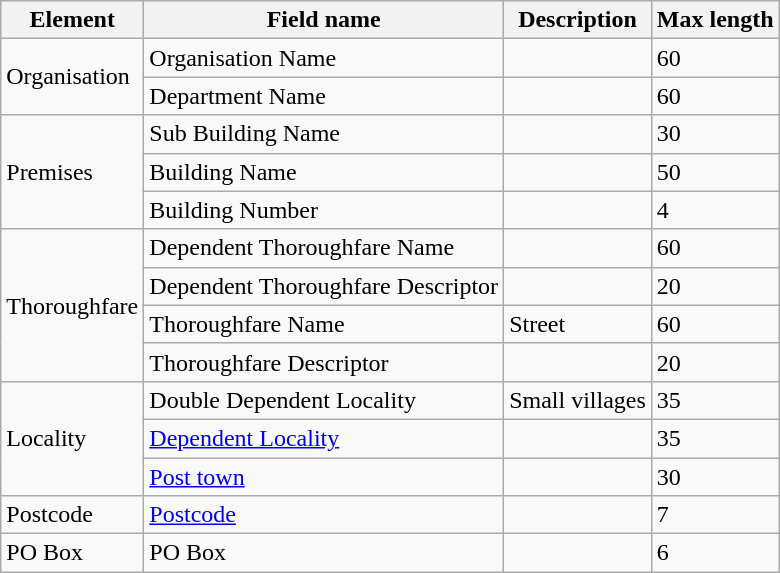<table class="wikitable">
<tr>
<th>Element</th>
<th>Field name</th>
<th>Description</th>
<th>Max length</th>
</tr>
<tr>
<td rowspan="2">Organisation</td>
<td>Organisation Name</td>
<td></td>
<td>60</td>
</tr>
<tr>
<td>Department Name</td>
<td></td>
<td>60</td>
</tr>
<tr>
<td rowspan="3">Premises</td>
<td>Sub Building Name</td>
<td></td>
<td>30</td>
</tr>
<tr>
<td>Building Name</td>
<td></td>
<td>50</td>
</tr>
<tr>
<td>Building Number</td>
<td></td>
<td>4</td>
</tr>
<tr>
<td rowspan="4">Thoroughfare</td>
<td>Dependent Thoroughfare Name</td>
<td></td>
<td>60</td>
</tr>
<tr>
<td>Dependent Thoroughfare Descriptor</td>
<td></td>
<td>20</td>
</tr>
<tr>
<td>Thoroughfare Name</td>
<td>Street</td>
<td>60</td>
</tr>
<tr>
<td>Thoroughfare Descriptor</td>
<td></td>
<td>20</td>
</tr>
<tr>
<td rowspan="3">Locality</td>
<td>Double Dependent Locality</td>
<td>Small villages</td>
<td>35</td>
</tr>
<tr>
<td><a href='#'>Dependent Locality</a></td>
<td></td>
<td>35</td>
</tr>
<tr>
<td><a href='#'>Post town</a></td>
<td></td>
<td>30</td>
</tr>
<tr>
<td>Postcode</td>
<td><a href='#'>Postcode</a></td>
<td></td>
<td>7</td>
</tr>
<tr>
<td>PO Box</td>
<td>PO Box</td>
<td></td>
<td>6</td>
</tr>
</table>
